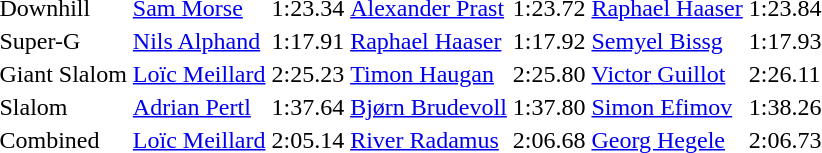<table>
<tr>
<td>Downhill</td>
<td><a href='#'>Sam Morse</a><br></td>
<td>1:23.34</td>
<td><a href='#'>Alexander Prast</a><br></td>
<td>1:23.72</td>
<td><a href='#'>Raphael Haaser</a><br></td>
<td>1:23.84</td>
</tr>
<tr>
<td>Super-G</td>
<td><a href='#'>Nils Alphand</a><br></td>
<td>1:17.91</td>
<td><a href='#'>Raphael Haaser</a><br></td>
<td>1:17.92</td>
<td><a href='#'>Semyel Bissg</a><br></td>
<td>1:17.93</td>
</tr>
<tr>
<td>Giant Slalom</td>
<td><a href='#'>Loïc Meillard</a><br></td>
<td>2:25.23</td>
<td><a href='#'>Timon Haugan</a><br></td>
<td>2:25.80</td>
<td><a href='#'>Victor Guillot</a><br></td>
<td>2:26.11</td>
</tr>
<tr>
<td>Slalom</td>
<td><a href='#'>Adrian Pertl</a><br></td>
<td>1:37.64</td>
<td><a href='#'>Bjørn Brudevoll</a><br></td>
<td>1:37.80</td>
<td><a href='#'>Simon Efimov</a><br></td>
<td>1:38.26</td>
</tr>
<tr>
<td>Combined</td>
<td><a href='#'>Loïc Meillard</a><br></td>
<td>2:05.14</td>
<td><a href='#'>River Radamus</a><br></td>
<td>2:06.68</td>
<td><a href='#'>Georg Hegele</a><br></td>
<td>2:06.73</td>
</tr>
</table>
